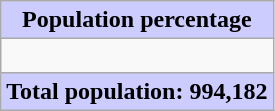<table class="wikitable collapsible collapsed">
<tr>
<th scope="col" style="background-color:#CCCCFF;">Population percentage<br></th>
</tr>
<tr style="font-size:90%; line-height:1.10em;">
<td><br></td>
</tr>
<tr>
<th style="background-color:#CCCCFF;">Total population: 994,182</th>
</tr>
</table>
